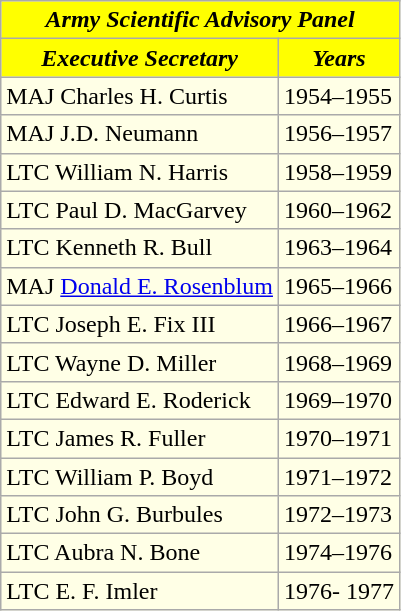<table class="wikitable" style='background: #ffffe6; '>
<tr>
<th colspan="2" style="background: yellow"><em>Army Scientific Advisory Panel</em></th>
</tr>
<tr>
<th style="background: yellow"><em>Executive Secretary</em></th>
<th style="background: yellow"><em>Years</em></th>
</tr>
<tr>
<td>MAJ Charles H. Curtis</td>
<td>1954–1955</td>
</tr>
<tr>
<td>MAJ J.D. Neumann</td>
<td>1956–1957</td>
</tr>
<tr>
<td>LTC William N. Harris</td>
<td>1958–1959</td>
</tr>
<tr>
<td>LTC Paul D. MacGarvey</td>
<td>1960–1962</td>
</tr>
<tr>
<td>LTC Kenneth R. Bull</td>
<td>1963–1964</td>
</tr>
<tr>
<td>MAJ <a href='#'>Donald E. Rosenblum</a></td>
<td>1965–1966</td>
</tr>
<tr>
<td>LTC Joseph E. Fix III</td>
<td>1966–1967</td>
</tr>
<tr>
<td>LTC Wayne D. Miller</td>
<td>1968–1969</td>
</tr>
<tr>
<td>LTC Edward E. Roderick</td>
<td>1969–1970</td>
</tr>
<tr>
<td>LTC James R. Fuller</td>
<td>1970–1971</td>
</tr>
<tr>
<td>LTC William P. Boyd</td>
<td>1971–1972</td>
</tr>
<tr>
<td>LTC John G. Burbules</td>
<td>1972–1973</td>
</tr>
<tr>
<td>LTC Aubra N. Bone</td>
<td>1974–1976</td>
</tr>
<tr>
<td>LTC E. F. Imler</td>
<td>1976- 1977</td>
</tr>
</table>
